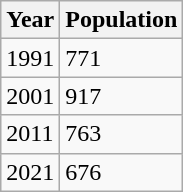<table class="wikitable">
<tr>
<th>Year</th>
<th>Population</th>
</tr>
<tr>
<td>1991</td>
<td>771</td>
</tr>
<tr>
<td>2001</td>
<td>917</td>
</tr>
<tr>
<td>2011</td>
<td>763</td>
</tr>
<tr>
<td>2021</td>
<td>676</td>
</tr>
</table>
